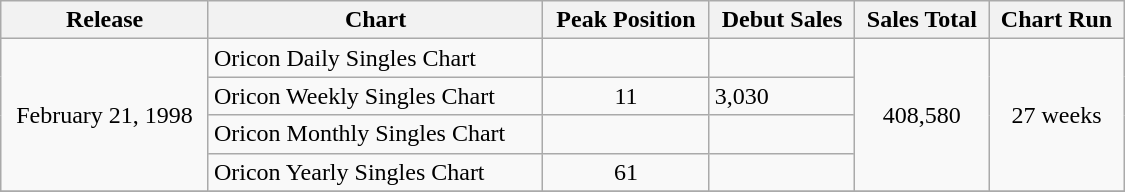<table class="wikitable" width="750px">
<tr>
<th align="left">Release</th>
<th align="left">Chart</th>
<th align="left">Peak Position</th>
<th align="left">Debut Sales</th>
<th align="left">Sales Total</th>
<th align="left">Chart Run</th>
</tr>
<tr>
<td align="center" rowspan="4">February 21, 1998</td>
<td align="left">Oricon Daily Singles Chart</td>
<td align="center"></td>
<td align="left"></td>
<td align="center" rowspan="4">408,580</td>
<td align="center" rowspan="4">27 weeks</td>
</tr>
<tr>
<td align="left">Oricon Weekly Singles Chart</td>
<td align="center">11</td>
<td align="left">3,030</td>
</tr>
<tr>
<td align="left">Oricon Monthly Singles Chart</td>
<td align="center"></td>
<td align="left"></td>
</tr>
<tr>
<td align="left">Oricon Yearly Singles Chart</td>
<td align="center">61</td>
<td align="left"></td>
</tr>
<tr>
</tr>
</table>
